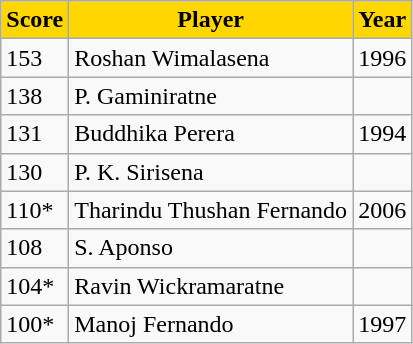<table class="wikitable collapsible">
<tr>
<th style="text-align: middle; background: gold;"><span>Score</span></th>
<th style="text-align: middle; background: gold;"><span>Player</span></th>
<th style="text-align: middle; background: gold;"><span>Year</span></th>
</tr>
<tr>
<td>153</td>
<td>Roshan Wimalasena</td>
<td>1996</td>
</tr>
<tr>
<td>138</td>
<td>P. Gaminiratne</td>
<td></td>
</tr>
<tr>
<td>131</td>
<td>Buddhika Perera</td>
<td>1994</td>
</tr>
<tr>
<td>130</td>
<td>P. K. Sirisena</td>
<td></td>
</tr>
<tr>
<td>110*</td>
<td>Tharindu Thushan Fernando</td>
<td>2006</td>
</tr>
<tr>
<td>108</td>
<td>S. Aponso</td>
<td></td>
</tr>
<tr>
<td>104*</td>
<td>Ravin Wickramaratne</td>
<td></td>
</tr>
<tr>
<td>100*</td>
<td>Manoj Fernando</td>
<td>1997</td>
</tr>
</table>
